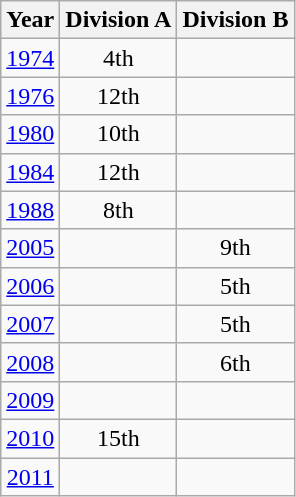<table class="wikitable" style="text-align:center">
<tr>
<th>Year</th>
<th>Division A</th>
<th>Division B</th>
</tr>
<tr>
<td><a href='#'>1974</a></td>
<td>4th</td>
<td></td>
</tr>
<tr>
<td><a href='#'>1976</a></td>
<td>12th</td>
<td></td>
</tr>
<tr>
<td><a href='#'>1980</a></td>
<td>10th</td>
<td></td>
</tr>
<tr>
<td><a href='#'>1984</a></td>
<td>12th</td>
<td></td>
</tr>
<tr>
<td><a href='#'>1988</a></td>
<td>8th</td>
<td></td>
</tr>
<tr>
<td><a href='#'>2005</a></td>
<td></td>
<td>9th</td>
</tr>
<tr>
<td><a href='#'>2006</a></td>
<td></td>
<td>5th</td>
</tr>
<tr>
<td><a href='#'>2007</a></td>
<td></td>
<td>5th</td>
</tr>
<tr>
<td><a href='#'>2008</a></td>
<td></td>
<td>6th</td>
</tr>
<tr>
<td><a href='#'>2009</a></td>
<td></td>
<td></td>
</tr>
<tr>
<td><a href='#'>2010</a></td>
<td>15th</td>
<td></td>
</tr>
<tr>
<td><a href='#'>2011</a></td>
<td></td>
<td></td>
</tr>
</table>
